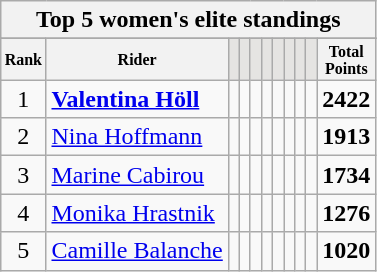<table class="wikitable sortable">
<tr>
<th colspan=27 align="center"><strong>Top 5 women's elite standings</strong></th>
</tr>
<tr>
</tr>
<tr style="font-size:8pt;font-weight:bold">
<th align="center">Rank</th>
<th align="center">Rider</th>
<th class=unsortable style="background:#E5E4E2;"><small></small></th>
<th class=unsortable style="background:#E5E4E2;"><small></small></th>
<th class=unsortable style="background:#E5E4E2;"><small></small></th>
<th class=unsortable style="background:#E5E4E2;"><small></small></th>
<th class=unsortable style="background:#E5E4E2;"><small></small></th>
<th class=unsortable style="background:#E5E4E2;"><small></small></th>
<th class=unsortable style="background:#E5E4E2;"><small></small></th>
<th class=unsortable style="background:#E5E4E2;"><small></small></th>
<th align="center">Total<br>Points</th>
</tr>
<tr>
<td align=center>1</td>
<td> <strong><a href='#'>Valentina Höll</a></strong></td>
<td align=center></td>
<td align=center></td>
<td align=center></td>
<td align=center></td>
<td align=center></td>
<td align=center></td>
<td align=center></td>
<td align=center></td>
<td align=center><strong>2422</strong></td>
</tr>
<tr>
<td align=center>2</td>
<td> <a href='#'>Nina Hoffmann</a></td>
<td align=center></td>
<td align=center></td>
<td align=center></td>
<td align=center></td>
<td align=center></td>
<td align=center></td>
<td align=center></td>
<td align=center></td>
<td align=center><strong>1913</strong></td>
</tr>
<tr>
<td align=center>3</td>
<td> <a href='#'>Marine Cabirou</a></td>
<td align=center></td>
<td align=center></td>
<td align=center></td>
<td align=center></td>
<td align=center></td>
<td align=center></td>
<td align=center></td>
<td align=center></td>
<td align=center><strong>1734</strong></td>
</tr>
<tr>
<td align=center>4</td>
<td> <a href='#'>Monika Hrastnik</a></td>
<td align=center></td>
<td align=center></td>
<td align=center></td>
<td align=center></td>
<td align=center></td>
<td align=center></td>
<td align=center></td>
<td align=center></td>
<td align=center><strong>1276</strong></td>
</tr>
<tr>
<td align=center>5</td>
<td> <a href='#'>Camille Balanche</a></td>
<td align=center></td>
<td align=center></td>
<td align=center></td>
<td align=center></td>
<td align=center></td>
<td align=center></td>
<td align=center></td>
<td align=center></td>
<td align=center><strong>1020</strong><br></td>
</tr>
</table>
